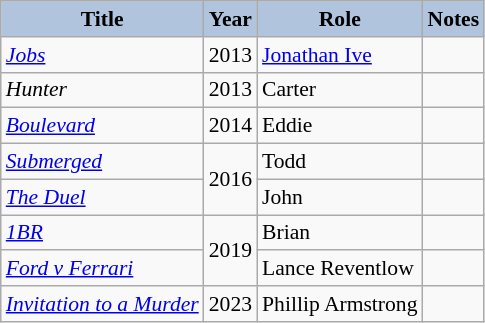<table class="wikitable" style="font-size:90%">
<tr style="text-align:center;">
<th style="background:#B0C4DE;">Title</th>
<th style="background:#B0C4DE;">Year</th>
<th style="background:#B0C4DE;">Role</th>
<th style="background:#B0C4DE;">Notes</th>
</tr>
<tr>
<td><em><a href='#'>Jobs</a></em></td>
<td>2013</td>
<td><a href='#'>Jonathan Ive</a></td>
<td></td>
</tr>
<tr>
<td><em>Hunter</em></td>
<td>2013</td>
<td>Carter</td>
<td></td>
</tr>
<tr>
<td><em><a href='#'>Boulevard</a></em></td>
<td>2014</td>
<td>Eddie</td>
<td></td>
</tr>
<tr>
<td><em><a href='#'>Submerged</a></em></td>
<td rowspan="2">2016</td>
<td>Todd</td>
<td></td>
</tr>
<tr>
<td><em><a href='#'>The Duel</a></em></td>
<td>John</td>
<td></td>
</tr>
<tr>
<td><em><a href='#'>1BR</a></em></td>
<td rowspan="2">2019</td>
<td>Brian</td>
<td></td>
</tr>
<tr>
<td><em><a href='#'>Ford v Ferrari</a></em></td>
<td>Lance Reventlow</td>
<td></td>
</tr>
<tr>
<td><em><a href='#'>Invitation to a Murder</a></em></td>
<td>2023</td>
<td>Phillip Armstrong</td>
<td></td>
</tr>
</table>
